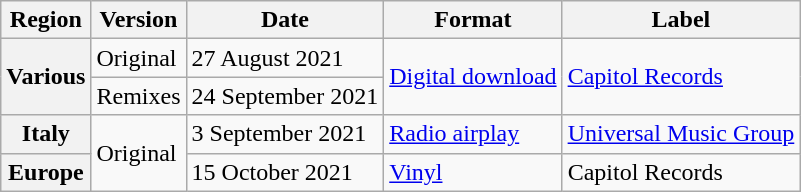<table class="wikitable plainrowheaders">
<tr>
<th scope="col">Region</th>
<th scope="col">Version</th>
<th scope="col">Date</th>
<th scope="col">Format</th>
<th scope="col">Label</th>
</tr>
<tr>
<th scope="row" rowspan="2">Various</th>
<td>Original</td>
<td>27 August 2021</td>
<td rowspan="2"><a href='#'>Digital download</a></td>
<td rowspan="2"><a href='#'>Capitol Records</a></td>
</tr>
<tr>
<td>Remixes</td>
<td>24 September 2021</td>
</tr>
<tr>
<th scope="row">Italy</th>
<td rowspan="2">Original</td>
<td>3 September 2021</td>
<td><a href='#'>Radio airplay</a></td>
<td><a href='#'>Universal Music Group</a></td>
</tr>
<tr>
<th scope="row">Europe</th>
<td>15 October 2021</td>
<td><a href='#'>Vinyl</a></td>
<td>Capitol Records</td>
</tr>
</table>
